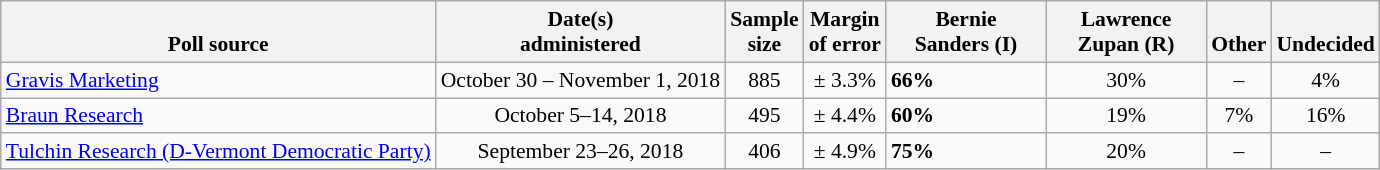<table class="wikitable" style="font-size:90%">
<tr valign=bottom>
<th>Poll source</th>
<th>Date(s)<br>administered</th>
<th>Sample<br>size</th>
<th>Margin<br>of error</th>
<th style="width:100px;">Bernie<br>Sanders (I)</th>
<th style="width:100px;">Lawrence<br>Zupan (R)</th>
<th>Other</th>
<th>Undecided</th>
</tr>
<tr>
<td><a href='#'>Gravis Marketing</a></td>
<td align=center>October 30 – November 1, 2018</td>
<td align=center>885</td>
<td align=center>± 3.3%</td>
<td><strong>66%</strong></td>
<td align=center>30%</td>
<td align=center>–</td>
<td align=center>4%</td>
</tr>
<tr>
<td><a href='#'>Braun Research</a></td>
<td align=center>October 5–14, 2018</td>
<td align=center>495</td>
<td align=center>± 4.4%</td>
<td><strong>60%</strong></td>
<td align=center>19%</td>
<td align=center>7%</td>
<td align=center>16%</td>
</tr>
<tr>
<td><a href='#'>Tulchin Research (D-Vermont Democratic Party)</a></td>
<td align=center>September 23–26, 2018</td>
<td align=center>406</td>
<td align=center>± 4.9%</td>
<td><strong>75%</strong></td>
<td align=center>20%</td>
<td align=center>–</td>
<td align=center>–</td>
</tr>
</table>
